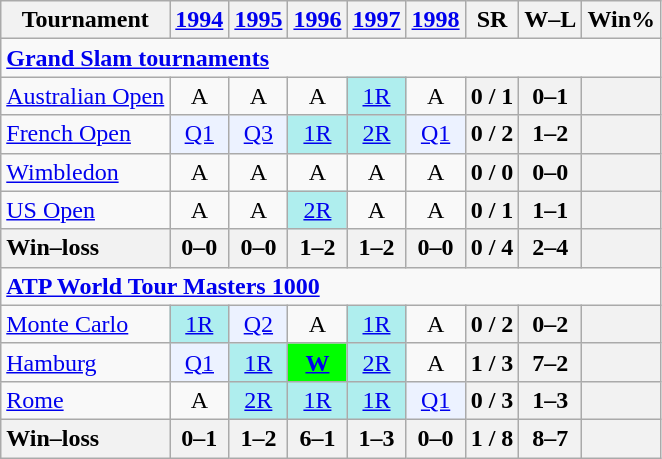<table class=wikitable style=text-align:center>
<tr>
<th>Tournament</th>
<th><a href='#'>1994</a></th>
<th><a href='#'>1995</a></th>
<th><a href='#'>1996</a></th>
<th><a href='#'>1997</a></th>
<th><a href='#'>1998</a></th>
<th>SR</th>
<th>W–L</th>
<th>Win%</th>
</tr>
<tr>
<td colspan=25 style=text-align:left><a href='#'><strong>Grand Slam tournaments</strong></a></td>
</tr>
<tr>
<td align=left><a href='#'>Australian Open</a></td>
<td>A</td>
<td>A</td>
<td>A</td>
<td bgcolor=afeeee><a href='#'>1R</a></td>
<td>A</td>
<th>0 / 1</th>
<th>0–1</th>
<th></th>
</tr>
<tr>
<td align=left><a href='#'>French Open</a></td>
<td bgcolor=ecf2ff><a href='#'>Q1</a></td>
<td bgcolor=ecf2ff><a href='#'>Q3</a></td>
<td bgcolor=afeeee><a href='#'>1R</a></td>
<td bgcolor=afeeee><a href='#'>2R</a></td>
<td bgcolor=ecf2ff><a href='#'>Q1</a></td>
<th>0 / 2</th>
<th>1–2</th>
<th></th>
</tr>
<tr>
<td align=left><a href='#'>Wimbledon</a></td>
<td>A</td>
<td>A</td>
<td>A</td>
<td>A</td>
<td>A</td>
<th>0 / 0</th>
<th>0–0</th>
<th></th>
</tr>
<tr>
<td align=left><a href='#'>US Open</a></td>
<td>A</td>
<td>A</td>
<td bgcolor=afeeee><a href='#'>2R</a></td>
<td>A</td>
<td>A</td>
<th>0 / 1</th>
<th>1–1</th>
<th></th>
</tr>
<tr>
<th style=text-align:left>Win–loss</th>
<th>0–0</th>
<th>0–0</th>
<th>1–2</th>
<th>1–2</th>
<th>0–0</th>
<th>0 / 4</th>
<th>2–4</th>
<th></th>
</tr>
<tr>
<td colspan=15 align=left><strong><a href='#'>ATP World Tour Masters 1000</a></strong></td>
</tr>
<tr>
<td align=left><a href='#'>Monte Carlo</a></td>
<td bgcolor=afeeee><a href='#'>1R</a></td>
<td bgcolor=ecf2ff><a href='#'>Q2</a></td>
<td>A</td>
<td bgcolor=afeeee><a href='#'>1R</a></td>
<td>A</td>
<th>0 / 2</th>
<th>0–2</th>
<th></th>
</tr>
<tr>
<td align=left><a href='#'>Hamburg</a></td>
<td bgcolor=ecf2ff><a href='#'>Q1</a></td>
<td bgcolor=afeeee><a href='#'>1R</a></td>
<td bgcolor=lime><strong><a href='#'>W</a></strong></td>
<td bgcolor=afeeee><a href='#'>2R</a></td>
<td>A</td>
<th>1 / 3</th>
<th>7–2</th>
<th></th>
</tr>
<tr>
<td align=left><a href='#'>Rome</a></td>
<td>A</td>
<td bgcolor=afeeee><a href='#'>2R</a></td>
<td bgcolor=afeeee><a href='#'>1R</a></td>
<td bgcolor=afeeee><a href='#'>1R</a></td>
<td bgcolor=ecf2ff><a href='#'>Q1</a></td>
<th>0 / 3</th>
<th>1–3</th>
<th></th>
</tr>
<tr>
<th style=text-align:left>Win–loss</th>
<th>0–1</th>
<th>1–2</th>
<th>6–1</th>
<th>1–3</th>
<th>0–0</th>
<th>1 / 8</th>
<th>8–7</th>
<th></th>
</tr>
</table>
